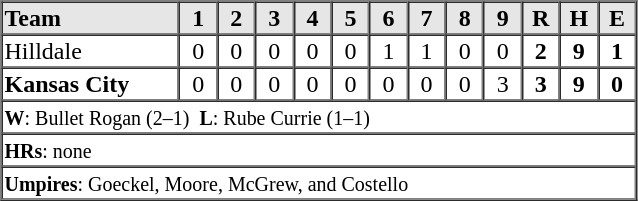<table border=1 cellspacing=0 width=425 style="margin-left:3em;">
<tr style="text-align:center; background-color:#e6e6e6;">
<th align=left width=28%>Team</th>
<th width=6%>1</th>
<th width=6%>2</th>
<th width=6%>3</th>
<th width=6%>4</th>
<th width=6%>5</th>
<th width=6%>6</th>
<th width=6%>7</th>
<th width=6%>8</th>
<th width=6%>9</th>
<th width=6%>R</th>
<th width=6%>H</th>
<th width=6%>E</th>
</tr>
<tr style="text-align:center;">
<td align=left>Hilldale</td>
<td>0</td>
<td>0</td>
<td>0</td>
<td>0</td>
<td>0</td>
<td>1</td>
<td>1</td>
<td>0</td>
<td>0</td>
<td><strong>2</strong></td>
<td><strong>9</strong></td>
<td><strong>1</strong></td>
</tr>
<tr style="text-align:center;">
<td align=left><strong>Kansas City</strong></td>
<td>0</td>
<td>0</td>
<td>0</td>
<td>0</td>
<td>0</td>
<td>0</td>
<td>0</td>
<td>0</td>
<td>3</td>
<td><strong>3</strong></td>
<td><strong>9</strong></td>
<td><strong>0</strong></td>
</tr>
<tr style="text-align:left;">
<td colspan=14><small><strong>W</strong>: Bullet Rogan (2–1)  <strong>L</strong>: Rube Currie (1–1)  </small></td>
</tr>
<tr style="text-align:left;">
<td colspan=14><small><strong>HRs</strong>: none</small></td>
</tr>
<tr style="text-align:left;">
<td colspan=14><small><strong>Umpires</strong>: Goeckel, Moore, McGrew, and Costello</small></td>
</tr>
<tr style="text-align:left;">
</tr>
</table>
